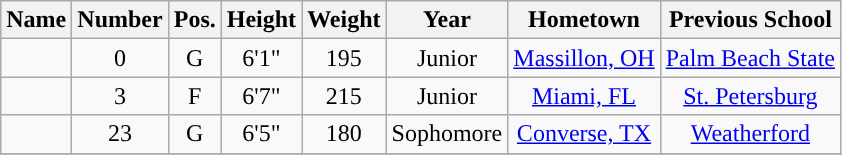<table class="wikitable sortable sortable" style="text-align: center">
<tr align=center>
<th>Name</th>
<th>Number</th>
<th>Pos.</th>
<th>Height</th>
<th>Weight</th>
<th>Year</th>
<th>Hometown</th>
<th>Previous School</th>
</tr>
<tr>
<td></td>
<td>0</td>
<td>G</td>
<td>6'1"</td>
<td>195</td>
<td>Junior</td>
<td><a href='#'>Massillon, OH</a></td>
<td><a href='#'>Palm Beach State</a></td>
</tr>
<tr>
<td></td>
<td>3</td>
<td>F</td>
<td>6'7"</td>
<td>215</td>
<td>Junior</td>
<td><a href='#'>Miami, FL</a></td>
<td><a href='#'>St. Petersburg</a></td>
</tr>
<tr>
<td></td>
<td>23</td>
<td>G</td>
<td>6'5"</td>
<td>180</td>
<td>Sophomore</td>
<td><a href='#'>Converse, TX</a></td>
<td><a href='#'>Weatherford</a></td>
</tr>
<tr>
</tr>
</table>
